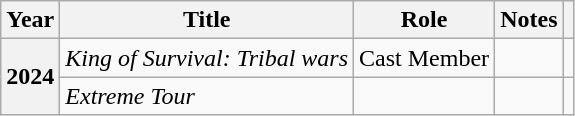<table class="wikitable plainrowheaders">
<tr>
<th scope="col">Year</th>
<th scope="col">Title</th>
<th scope="col">Role</th>
<th scope="col">Notes</th>
<th scope="col"></th>
</tr>
<tr>
<th scope="row" rowspan="2">2024</th>
<td><em>King of Survival: Tribal wars</em></td>
<td>Cast Member</td>
<td></td>
<td style="text-align:center"></td>
</tr>
<tr>
<td><em>Extreme Tour</em></td>
<td></td>
<td></td>
<td style="text-align:center"></td>
</tr>
</table>
